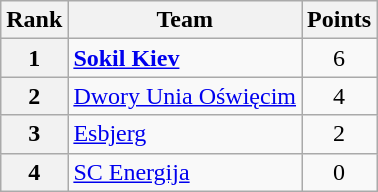<table class="wikitable" style="text-align: center;">
<tr>
<th>Rank</th>
<th>Team</th>
<th>Points</th>
</tr>
<tr>
<th>1</th>
<td style="text-align: left;"> <strong><a href='#'>Sokil Kiev</a></strong></td>
<td>6</td>
</tr>
<tr>
<th>2</th>
<td style="text-align: left;"> <a href='#'>Dwory Unia Oświęcim</a></td>
<td>4</td>
</tr>
<tr>
<th>3</th>
<td style="text-align: left;"> <a href='#'>Esbjerg</a></td>
<td>2</td>
</tr>
<tr>
<th>4</th>
<td style="text-align: left;"> <a href='#'>SC Energija</a></td>
<td>0</td>
</tr>
</table>
